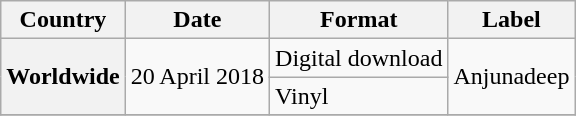<table class="wikitable plainrowheaders">
<tr>
<th>Country</th>
<th>Date</th>
<th>Format</th>
<th>Label</th>
</tr>
<tr>
<th scope="row" rowspan="2">Worldwide</th>
<td rowspan="2">20 April 2018</td>
<td>Digital download</td>
<td rowspan="2">Anjunadeep</td>
</tr>
<tr>
<td>Vinyl</td>
</tr>
<tr>
</tr>
</table>
